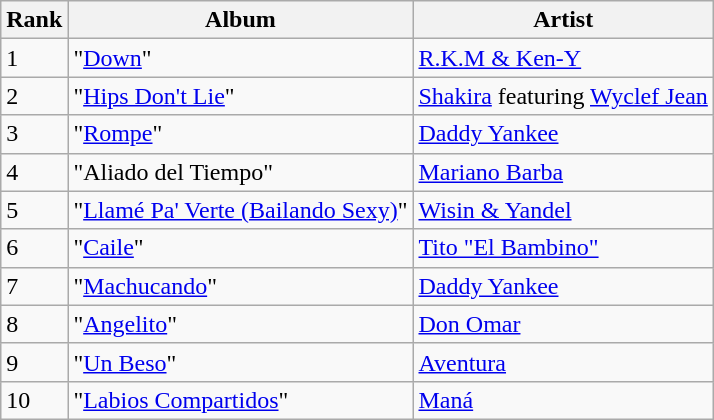<table class="wikitable sortable">
<tr>
<th>Rank</th>
<th>Album</th>
<th>Artist</th>
</tr>
<tr>
<td>1</td>
<td>"<a href='#'>Down</a>"</td>
<td><a href='#'>R.K.M & Ken-Y</a></td>
</tr>
<tr>
<td>2</td>
<td>"<a href='#'>Hips Don't Lie</a>"</td>
<td><a href='#'>Shakira</a> featuring <a href='#'>Wyclef Jean</a></td>
</tr>
<tr>
<td>3</td>
<td>"<a href='#'>Rompe</a>"</td>
<td><a href='#'>Daddy Yankee</a></td>
</tr>
<tr>
<td>4</td>
<td>"Aliado del Tiempo"</td>
<td><a href='#'>Mariano Barba</a></td>
</tr>
<tr>
<td>5</td>
<td>"<a href='#'>Llamé Pa' Verte (Bailando Sexy)</a>"</td>
<td><a href='#'>Wisin & Yandel</a></td>
</tr>
<tr>
<td>6</td>
<td>"<a href='#'>Caile</a>"</td>
<td><a href='#'>Tito "El Bambino"</a></td>
</tr>
<tr>
<td>7</td>
<td>"<a href='#'>Machucando</a>"</td>
<td><a href='#'>Daddy Yankee</a></td>
</tr>
<tr>
<td>8</td>
<td>"<a href='#'>Angelito</a>"</td>
<td><a href='#'>Don Omar</a></td>
</tr>
<tr>
<td>9</td>
<td>"<a href='#'>Un Beso</a>"</td>
<td><a href='#'>Aventura</a></td>
</tr>
<tr>
<td>10</td>
<td>"<a href='#'>Labios Compartidos</a>"</td>
<td><a href='#'>Maná</a></td>
</tr>
</table>
